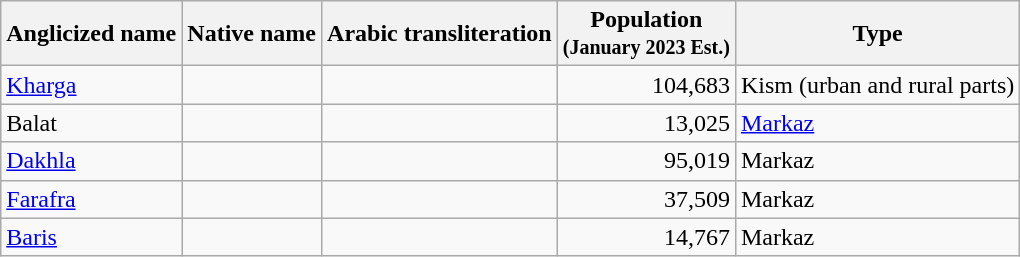<table class="sortable wikitable plainrowheaders">
<tr>
<th>Anglicized name</th>
<th>Native name</th>
<th>Arabic transliteration</th>
<th>Population<br><small>(January 2023 Est.)</small></th>
<th>Type</th>
</tr>
<tr>
<td><a href='#'>Kharga</a></td>
<td style="text-align:right;"></td>
<td></td>
<td style="text-align:right;">104,683</td>
<td>Kism (urban and rural parts)</td>
</tr>
<tr>
<td>Balat</td>
<td style="text-align:right;"></td>
<td></td>
<td style="text-align:right;">13,025</td>
<td><a href='#'>Markaz</a></td>
</tr>
<tr>
<td><a href='#'>Dakhla</a></td>
<td style="text-align:right;"></td>
<td></td>
<td style="text-align:right;">95,019</td>
<td>Markaz</td>
</tr>
<tr>
<td><a href='#'>Farafra</a></td>
<td style="text-align:right;"></td>
<td></td>
<td style="text-align:right;">37,509</td>
<td>Markaz</td>
</tr>
<tr>
<td><a href='#'>Baris</a></td>
<td style="text-align:right;"></td>
<td></td>
<td style="text-align:right;">14,767</td>
<td>Markaz</td>
</tr>
</table>
